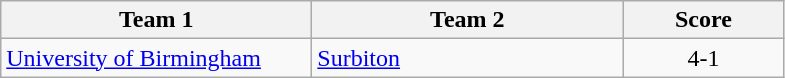<table class="wikitable" style="font-size: 100%">
<tr>
<th width=200>Team 1</th>
<th width=200>Team 2</th>
<th width=100>Score</th>
</tr>
<tr>
<td><a href='#'>University of Birmingham</a></td>
<td><a href='#'>Surbiton</a></td>
<td align=center>4-1</td>
</tr>
</table>
